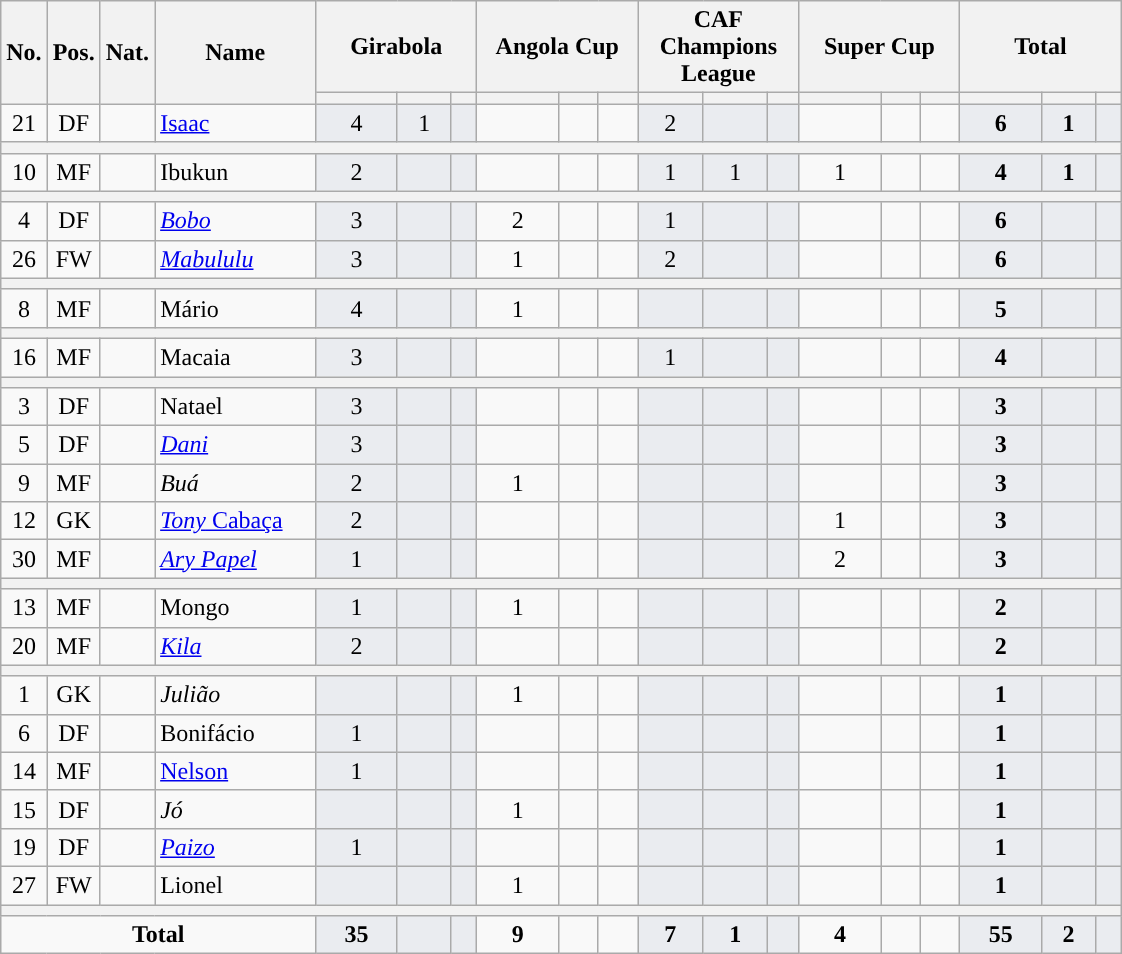<table class="wikitable sortable" style="text-align:center">
<tr>
<th style="text-align:center;" rowspan="2">No.</th>
<th style="text-align:center;" rowspan="2">Pos.</th>
<th style="text-align:center;" rowspan="2">Nat.</th>
<th style="text-align:center; width:100px;" rowspan="2">Name</th>
<th style="text-align:center; width:100px;" colspan="3">Girabola</th>
<th style="text-align:center; width:100px;" colspan="3">Angola Cup</th>
<th style="text-align:center; width:100px;" colspan="3">CAF Champions League</th>
<th style="text-align:center; width:100px;" colspan="3">Super Cup</th>
<th style="text-align:center; width:100px;" colspan="3">Total</th>
</tr>
<tr>
<th scope="col" class="unsortable"></th>
<th scope="col" class="unsortable"></th>
<th scope="col" class="unsortable"></th>
<th scope="col" class="unsortable"></th>
<th scope="col" class="unsortable"></th>
<th scope="col" class="unsortable"></th>
<th scope="col" class="unsortable"></th>
<th scope="col" class="unsortable"></th>
<th scope="col" class="unsortable"></th>
<th scope="col" class="unsortable"></th>
<th scope="col" class="unsortable"></th>
<th scope="col" class="unsortable"></th>
<th scope="col" class="unsortable"></th>
<th scope="col" class="unsortable"></th>
<th scope="col" class="unsortable"></th>
</tr>
<tr>
<td>21</td>
<td data-sort-value="2">DF</td>
<td></td>
<td align=left><a href='#'>Isaac</a></td>
<td style="background:#eaecf0;">4</td>
<td style="background:#eaecf0;">1</td>
<td style="background:#eaecf0;"></td>
<td></td>
<td></td>
<td></td>
<td style="background:#eaecf0;">2</td>
<td style="background:#eaecf0;"></td>
<td style="background:#eaecf0;"></td>
<td></td>
<td></td>
<td></td>
<td style="background:#eaecf0;"><strong>6</strong></td>
<td style="background:#eaecf0;"><strong>1</strong></td>
<td style="background:#eaecf0;"></td>
</tr>
<tr>
<th colspan=19></th>
</tr>
<tr>
<td>10</td>
<td data-sort-value="3">MF</td>
<td></td>
<td align=left>Ibukun</td>
<td style="background:#eaecf0;">2</td>
<td style="background:#eaecf0;"></td>
<td style="background:#eaecf0;"></td>
<td></td>
<td></td>
<td></td>
<td style="background:#eaecf0;">1</td>
<td style="background:#eaecf0;">1</td>
<td style="background:#eaecf0;"></td>
<td>1</td>
<td></td>
<td></td>
<td style="background:#eaecf0;"><strong>4</strong></td>
<td style="background:#eaecf0;"><strong>1</strong></td>
<td style="background:#eaecf0;"></td>
</tr>
<tr>
<th colspan=19></th>
</tr>
<tr>
<td>4</td>
<td data-sort-value="2">DF</td>
<td></td>
<td align=left><em><a href='#'>Bobo</a></em></td>
<td style="background:#eaecf0;">3</td>
<td style="background:#eaecf0;"></td>
<td style="background:#eaecf0;"></td>
<td>2</td>
<td></td>
<td></td>
<td style="background:#eaecf0;">1</td>
<td style="background:#eaecf0;"></td>
<td style="background:#eaecf0;"></td>
<td></td>
<td></td>
<td></td>
<td style="background:#eaecf0;"><strong>6</strong></td>
<td style="background:#eaecf0;"></td>
<td style="background:#eaecf0;"></td>
</tr>
<tr>
<td>26</td>
<td>FW</td>
<td></td>
<td align=left><em><a href='#'>Mabululu</a></em></td>
<td style="background:#eaecf0;">3</td>
<td style="background:#eaecf0;"></td>
<td style="background:#eaecf0;"></td>
<td>1</td>
<td></td>
<td></td>
<td style="background:#eaecf0;">2</td>
<td style="background:#eaecf0;"></td>
<td style="background:#eaecf0;"></td>
<td></td>
<td></td>
<td></td>
<td style="background:#eaecf0;"><strong>6</strong></td>
<td style="background:#eaecf0;"></td>
<td style="background:#eaecf0;"></td>
</tr>
<tr>
<th colspan=19></th>
</tr>
<tr>
<td>8</td>
<td data-sort-value="3">MF</td>
<td></td>
<td align=left>Mário</td>
<td style="background:#eaecf0;">4</td>
<td style="background:#eaecf0;"></td>
<td style="background:#eaecf0;"></td>
<td>1</td>
<td></td>
<td></td>
<td style="background:#eaecf0;"></td>
<td style="background:#eaecf0;"></td>
<td style="background:#eaecf0;"></td>
<td></td>
<td></td>
<td></td>
<td style="background:#eaecf0;"><strong>5</strong></td>
<td style="background:#eaecf0;"></td>
<td style="background:#eaecf0;"></td>
</tr>
<tr>
<th colspan=19></th>
</tr>
<tr>
<td>16</td>
<td data-sort-value="3">MF</td>
<td></td>
<td align=left>Macaia</td>
<td style="background:#eaecf0;">3</td>
<td style="background:#eaecf0;"></td>
<td style="background:#eaecf0;"></td>
<td></td>
<td></td>
<td></td>
<td style="background:#eaecf0;">1</td>
<td style="background:#eaecf0;"></td>
<td style="background:#eaecf0;"></td>
<td></td>
<td></td>
<td></td>
<td style="background:#eaecf0;"><strong>4</strong></td>
<td style="background:#eaecf0;"></td>
<td style="background:#eaecf0;"></td>
</tr>
<tr>
<th colspan=19></th>
</tr>
<tr>
<td>3</td>
<td data-sort-value="2">DF</td>
<td></td>
<td align=left>Natael</td>
<td style="background:#eaecf0;">3</td>
<td style="background:#eaecf0;"></td>
<td style="background:#eaecf0;"></td>
<td></td>
<td></td>
<td></td>
<td style="background:#eaecf0;"></td>
<td style="background:#eaecf0;"></td>
<td style="background:#eaecf0;"></td>
<td></td>
<td></td>
<td></td>
<td style="background:#eaecf0;"><strong>3</strong></td>
<td style="background:#eaecf0;"></td>
<td style="background:#eaecf0;"></td>
</tr>
<tr>
<td>5</td>
<td data-sort-value="2">DF</td>
<td></td>
<td align=left><em><a href='#'>Dani</a></em></td>
<td style="background:#eaecf0;">3</td>
<td style="background:#eaecf0;"></td>
<td style="background:#eaecf0;"></td>
<td></td>
<td></td>
<td></td>
<td style="background:#eaecf0;"></td>
<td style="background:#eaecf0;"></td>
<td style="background:#eaecf0;"></td>
<td></td>
<td></td>
<td></td>
<td style="background:#eaecf0;"><strong>3</strong></td>
<td style="background:#eaecf0;"></td>
<td style="background:#eaecf0;"></td>
</tr>
<tr>
<td>9</td>
<td data-sort-value="3">MF</td>
<td></td>
<td align=left><em>Buá</em></td>
<td style="background:#eaecf0;">2</td>
<td style="background:#eaecf0;"></td>
<td style="background:#eaecf0;"></td>
<td>1</td>
<td></td>
<td></td>
<td style="background:#eaecf0;"></td>
<td style="background:#eaecf0;"></td>
<td style="background:#eaecf0;"></td>
<td></td>
<td></td>
<td></td>
<td style="background:#eaecf0;"><strong>3</strong></td>
<td style="background:#eaecf0;"></td>
<td style="background:#eaecf0;"></td>
</tr>
<tr>
<td>12</td>
<td data-sort-value="1">GK</td>
<td></td>
<td align=left><a href='#'><em>Tony</em> Cabaça</a></td>
<td style="background:#eaecf0;">2</td>
<td style="background:#eaecf0;"></td>
<td style="background:#eaecf0;"></td>
<td></td>
<td></td>
<td></td>
<td style="background:#eaecf0;"></td>
<td style="background:#eaecf0;"></td>
<td style="background:#eaecf0;"></td>
<td>1</td>
<td></td>
<td></td>
<td style="background:#eaecf0;"><strong>3</strong></td>
<td style="background:#eaecf0;"></td>
<td style="background:#eaecf0;"></td>
</tr>
<tr>
<td>30</td>
<td data-sort-value="3">MF</td>
<td></td>
<td align=left><em><a href='#'>Ary Papel</a></em></td>
<td style="background:#eaecf0;">1</td>
<td style="background:#eaecf0;"></td>
<td style="background:#eaecf0;"></td>
<td></td>
<td></td>
<td></td>
<td style="background:#eaecf0;"></td>
<td style="background:#eaecf0;"></td>
<td style="background:#eaecf0;"></td>
<td>2</td>
<td></td>
<td></td>
<td style="background:#eaecf0;"><strong>3</strong></td>
<td style="background:#eaecf0;"></td>
<td style="background:#eaecf0;"></td>
</tr>
<tr>
<th colspan=19></th>
</tr>
<tr>
<td>13</td>
<td data-sort-value="3">MF</td>
<td></td>
<td align=left>Mongo</td>
<td style="background:#eaecf0;">1</td>
<td style="background:#eaecf0;"></td>
<td style="background:#eaecf0;"></td>
<td>1</td>
<td></td>
<td></td>
<td style="background:#eaecf0;"></td>
<td style="background:#eaecf0;"></td>
<td style="background:#eaecf0;"></td>
<td></td>
<td></td>
<td></td>
<td style="background:#eaecf0;"><strong>2</strong></td>
<td style="background:#eaecf0;"></td>
<td style="background:#eaecf0;"></td>
</tr>
<tr>
<td>20</td>
<td data-sort-value="3">MF</td>
<td></td>
<td align=left><em><a href='#'>Kila</a></em></td>
<td style="background:#eaecf0;">2</td>
<td style="background:#eaecf0;"></td>
<td style="background:#eaecf0;"></td>
<td></td>
<td></td>
<td></td>
<td style="background:#eaecf0;"></td>
<td style="background:#eaecf0;"></td>
<td style="background:#eaecf0;"></td>
<td></td>
<td></td>
<td></td>
<td style="background:#eaecf0;"><strong>2</strong></td>
<td style="background:#eaecf0;"></td>
<td style="background:#eaecf0;"></td>
</tr>
<tr>
<th colspan=19></th>
</tr>
<tr>
<td>1</td>
<td data-sort-value="1">GK</td>
<td></td>
<td align=left><em>Julião</em></td>
<td style="background:#eaecf0;"></td>
<td style="background:#eaecf0;"></td>
<td style="background:#eaecf0;"></td>
<td>1</td>
<td></td>
<td></td>
<td style="background:#eaecf0;"></td>
<td style="background:#eaecf0;"></td>
<td style="background:#eaecf0;"></td>
<td></td>
<td></td>
<td></td>
<td style="background:#eaecf0;"><strong>1</strong></td>
<td style="background:#eaecf0;"></td>
<td style="background:#eaecf0;"></td>
</tr>
<tr>
<td>6</td>
<td data-sort-value="2">DF</td>
<td></td>
<td align=left>Bonifácio</td>
<td style="background:#eaecf0;">1</td>
<td style="background:#eaecf0;"></td>
<td style="background:#eaecf0;"></td>
<td></td>
<td></td>
<td></td>
<td style="background:#eaecf0;"></td>
<td style="background:#eaecf0;"></td>
<td style="background:#eaecf0;"></td>
<td></td>
<td></td>
<td></td>
<td style="background:#eaecf0;"><strong>1</strong></td>
<td style="background:#eaecf0;"></td>
<td style="background:#eaecf0;"></td>
</tr>
<tr>
<td>14</td>
<td data-sort-value="3">MF</td>
<td></td>
<td align=left><a href='#'>Nelson</a></td>
<td style="background:#eaecf0;">1</td>
<td style="background:#eaecf0;"></td>
<td style="background:#eaecf0;"></td>
<td></td>
<td></td>
<td></td>
<td style="background:#eaecf0;"></td>
<td style="background:#eaecf0;"></td>
<td style="background:#eaecf0;"></td>
<td></td>
<td></td>
<td></td>
<td style="background:#eaecf0;"><strong>1</strong></td>
<td style="background:#eaecf0;"></td>
<td style="background:#eaecf0;"></td>
</tr>
<tr>
<td>15</td>
<td data-sort-value="2">DF</td>
<td></td>
<td align=left><em>Jó</em></td>
<td style="background:#eaecf0;"></td>
<td style="background:#eaecf0;"></td>
<td style="background:#eaecf0;"></td>
<td>1</td>
<td></td>
<td></td>
<td style="background:#eaecf0;"></td>
<td style="background:#eaecf0;"></td>
<td style="background:#eaecf0;"></td>
<td></td>
<td></td>
<td></td>
<td style="background:#eaecf0;"><strong>1</strong></td>
<td style="background:#eaecf0;"></td>
<td style="background:#eaecf0;"></td>
</tr>
<tr>
<td>19</td>
<td data-sort-value="2">DF</td>
<td></td>
<td align=left><em><a href='#'>Paizo</a></em></td>
<td style="background:#eaecf0;">1</td>
<td style="background:#eaecf0;"></td>
<td style="background:#eaecf0;"></td>
<td></td>
<td></td>
<td></td>
<td style="background:#eaecf0;"></td>
<td style="background:#eaecf0;"></td>
<td style="background:#eaecf0;"></td>
<td></td>
<td></td>
<td></td>
<td style="background:#eaecf0;"><strong>1</strong></td>
<td style="background:#eaecf0;"></td>
<td style="background:#eaecf0;"></td>
</tr>
<tr>
<td>27</td>
<td>FW</td>
<td></td>
<td align=left>Lionel</td>
<td style="background:#eaecf0;"></td>
<td style="background:#eaecf0;"></td>
<td style="background:#eaecf0;"></td>
<td>1</td>
<td></td>
<td></td>
<td style="background:#eaecf0;"></td>
<td style="background:#eaecf0;"></td>
<td style="background:#eaecf0;"></td>
<td></td>
<td></td>
<td></td>
<td style="background:#eaecf0;"><strong>1</strong></td>
<td style="background:#eaecf0;"></td>
<td style="background:#eaecf0;"></td>
</tr>
<tr>
<th colspan=19></th>
</tr>
<tr>
<td colspan=4><strong>Total</strong></td>
<td style="background:#eaecf0;"><strong>35</strong></td>
<td style="background:#eaecf0;"></td>
<td style="background:#eaecf0;"></td>
<td><strong>9</strong></td>
<td></td>
<td></td>
<td style="background:#eaecf0;"><strong>7</strong></td>
<td style="background:#eaecf0;"><strong>1</strong></td>
<td style="background:#eaecf0;"></td>
<td><strong>4</strong></td>
<td></td>
<td></td>
<td style="background:#eaecf0;"><strong>55</strong></td>
<td style="background:#eaecf0;"><strong>2</strong></td>
<td style="background:#eaecf0;"></td>
</tr>
</table>
